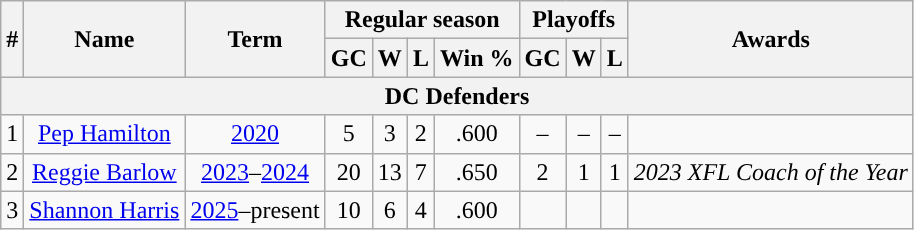<table class="wikitable" style="text-align:center">
<tr>
<th rowspan="2">#</th>
<th rowspan="2">Name</th>
<th rowspan="2">Term</th>
<th colspan="4">Regular season</th>
<th colspan="3">Playoffs</th>
<th rowspan="2">Awards</th>
</tr>
<tr>
<th>GC</th>
<th>W</th>
<th>L</th>
<th>Win %</th>
<th>GC</th>
<th>W</th>
<th>L</th>
</tr>
<tr>
<th colspan="11">DC Defenders</th>
</tr>
<tr>
<td>1</td>
<td><a href='#'>Pep Hamilton</a></td>
<td><a href='#'>2020</a></td>
<td>5</td>
<td>3</td>
<td>2</td>
<td>.600</td>
<td>–</td>
<td>–</td>
<td>–</td>
<td></td>
</tr>
<tr>
<td>2</td>
<td><a href='#'>Reggie Barlow</a></td>
<td><a href='#'>2023</a>–<a href='#'>2024</a></td>
<td>20</td>
<td>13</td>
<td>7</td>
<td>.650</td>
<td>2</td>
<td>1</td>
<td>1</td>
<td><em>2023 XFL Coach of the Year</em></td>
</tr>
<tr>
<td>3</td>
<td><a href='#'>Shannon Harris</a></td>
<td><a href='#'>2025</a>–present</td>
<td>10</td>
<td>6</td>
<td>4</td>
<td>.600</td>
<td></td>
<td></td>
<td></td>
<td></td>
</tr>
</table>
